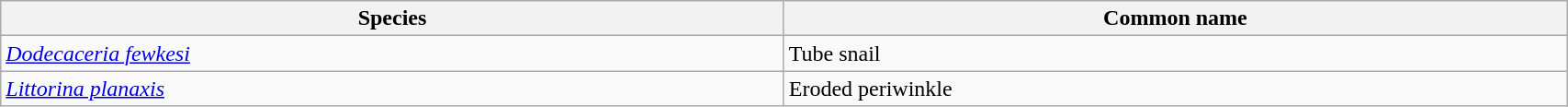<table width=90% class="wikitable">
<tr>
<th width=25%>Species</th>
<th width=25%>Common name</th>
</tr>
<tr>
<td><em><a href='#'>Dodecaceria fewkesi</a></em></td>
<td>Tube snail</td>
</tr>
<tr>
<td><em><a href='#'>Littorina planaxis</a></em></td>
<td>Eroded periwinkle</td>
</tr>
</table>
